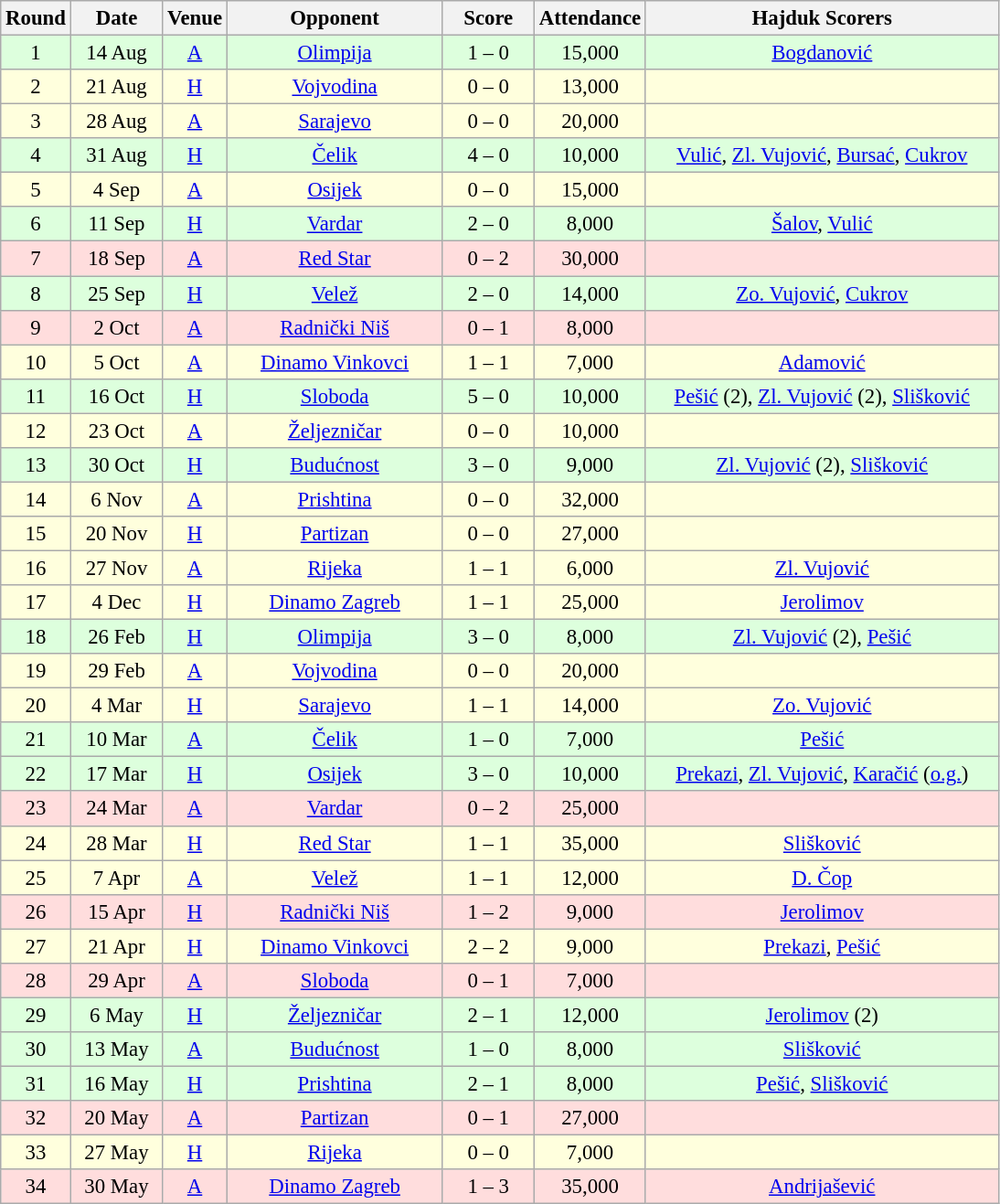<table class="wikitable sortable" style="text-align: center; font-size:95%;">
<tr>
<th width="30">Round</th>
<th width="60">Date</th>
<th width="20">Venue</th>
<th width="150">Opponent</th>
<th width="60">Score</th>
<th width="60">Attendance</th>
<th width="250">Hajduk Scorers</th>
</tr>
<tr bgcolor="#ddffdd">
<td>1</td>
<td>14 Aug</td>
<td><a href='#'>A</a></td>
<td><a href='#'>Olimpija</a></td>
<td>1 – 0</td>
<td>15,000</td>
<td><a href='#'>Bogdanović</a></td>
</tr>
<tr bgcolor="#ffffdd">
<td>2</td>
<td>21 Aug</td>
<td><a href='#'>H</a></td>
<td><a href='#'>Vojvodina</a></td>
<td>0 – 0</td>
<td>13,000</td>
<td></td>
</tr>
<tr bgcolor="#ffffdd">
<td>3</td>
<td>28 Aug</td>
<td><a href='#'>A</a></td>
<td><a href='#'>Sarajevo</a></td>
<td>0 – 0</td>
<td>20,000</td>
<td></td>
</tr>
<tr bgcolor="#ddffdd">
<td>4</td>
<td>31 Aug</td>
<td><a href='#'>H</a></td>
<td><a href='#'>Čelik</a></td>
<td>4 – 0</td>
<td>10,000</td>
<td><a href='#'>Vulić</a>, <a href='#'>Zl. Vujović</a>, <a href='#'>Bursać</a>, <a href='#'>Cukrov</a></td>
</tr>
<tr bgcolor="#ffffdd">
<td>5</td>
<td>4 Sep</td>
<td><a href='#'>A</a></td>
<td><a href='#'>Osijek</a></td>
<td>0 – 0</td>
<td>15,000</td>
<td></td>
</tr>
<tr bgcolor="#ddffdd">
<td>6</td>
<td>11 Sep</td>
<td><a href='#'>H</a></td>
<td><a href='#'>Vardar</a></td>
<td>2 – 0</td>
<td>8,000</td>
<td><a href='#'>Šalov</a>, <a href='#'>Vulić</a></td>
</tr>
<tr bgcolor="#ffdddd">
<td>7</td>
<td>18 Sep</td>
<td><a href='#'>A</a></td>
<td><a href='#'>Red Star</a></td>
<td>0 – 2</td>
<td>30,000</td>
<td></td>
</tr>
<tr bgcolor="#ddffdd">
<td>8</td>
<td>25 Sep</td>
<td><a href='#'>H</a></td>
<td><a href='#'>Velež</a></td>
<td>2 – 0</td>
<td>14,000</td>
<td><a href='#'>Zo. Vujović</a>, <a href='#'>Cukrov</a></td>
</tr>
<tr bgcolor="#ffdddd">
<td>9</td>
<td>2 Oct</td>
<td><a href='#'>A</a></td>
<td><a href='#'>Radnički Niš</a></td>
<td>0 – 1</td>
<td>8,000</td>
<td></td>
</tr>
<tr bgcolor="#ffffdd">
<td>10</td>
<td>5 Oct</td>
<td><a href='#'>A</a></td>
<td><a href='#'>Dinamo Vinkovci</a></td>
<td>1 – 1</td>
<td>7,000</td>
<td><a href='#'>Adamović</a></td>
</tr>
<tr bgcolor="#ddffdd">
<td>11</td>
<td>16 Oct</td>
<td><a href='#'>H</a></td>
<td><a href='#'>Sloboda</a></td>
<td>5 – 0</td>
<td>10,000</td>
<td><a href='#'>Pešić</a> (2), <a href='#'>Zl. Vujović</a> (2), <a href='#'>Slišković</a></td>
</tr>
<tr bgcolor="#ffffdd">
<td>12</td>
<td>23 Oct</td>
<td><a href='#'>A</a></td>
<td><a href='#'>Željezničar</a></td>
<td>0 – 0</td>
<td>10,000</td>
<td></td>
</tr>
<tr bgcolor="#ddffdd">
<td>13</td>
<td>30 Oct</td>
<td><a href='#'>H</a></td>
<td><a href='#'>Budućnost</a></td>
<td>3 – 0</td>
<td>9,000</td>
<td><a href='#'>Zl. Vujović</a> (2), <a href='#'>Slišković</a></td>
</tr>
<tr bgcolor="#ffffdd">
<td>14</td>
<td>6 Nov</td>
<td><a href='#'>A</a></td>
<td><a href='#'>Prishtina</a></td>
<td>0 – 0</td>
<td>32,000</td>
<td></td>
</tr>
<tr bgcolor="#ffffdd">
<td>15</td>
<td>20 Nov</td>
<td><a href='#'>H</a></td>
<td><a href='#'>Partizan</a></td>
<td>0 – 0</td>
<td>27,000</td>
<td></td>
</tr>
<tr bgcolor="#ffffdd">
<td>16</td>
<td>27 Nov</td>
<td><a href='#'>A</a></td>
<td><a href='#'>Rijeka</a></td>
<td>1 – 1</td>
<td>6,000</td>
<td><a href='#'>Zl. Vujović</a></td>
</tr>
<tr bgcolor="#ffffdd">
<td>17</td>
<td>4 Dec</td>
<td><a href='#'>H</a></td>
<td><a href='#'>Dinamo Zagreb</a></td>
<td>1 – 1</td>
<td>25,000</td>
<td><a href='#'>Jerolimov</a></td>
</tr>
<tr bgcolor="#ddffdd">
<td>18</td>
<td>26 Feb</td>
<td><a href='#'>H</a></td>
<td><a href='#'>Olimpija</a></td>
<td>3 – 0</td>
<td>8,000</td>
<td><a href='#'>Zl. Vujović</a> (2), <a href='#'>Pešić</a></td>
</tr>
<tr bgcolor="#ffffdd">
<td>19</td>
<td>29 Feb</td>
<td><a href='#'>A</a></td>
<td><a href='#'>Vojvodina</a></td>
<td>0 – 0</td>
<td>20,000</td>
<td></td>
</tr>
<tr bgcolor="#ffffdd">
<td>20</td>
<td>4 Mar</td>
<td><a href='#'>H</a></td>
<td><a href='#'>Sarajevo</a></td>
<td>1 – 1</td>
<td>14,000</td>
<td><a href='#'>Zo. Vujović</a></td>
</tr>
<tr bgcolor="#ddffdd">
<td>21</td>
<td>10 Mar</td>
<td><a href='#'>A</a></td>
<td><a href='#'>Čelik</a></td>
<td>1 – 0</td>
<td>7,000</td>
<td><a href='#'>Pešić</a></td>
</tr>
<tr bgcolor="#ddffdd">
<td>22</td>
<td>17 Mar</td>
<td><a href='#'>H</a></td>
<td><a href='#'>Osijek</a></td>
<td>3 – 0</td>
<td>10,000</td>
<td><a href='#'>Prekazi</a>, <a href='#'>Zl. Vujović</a>, <a href='#'>Karačić</a> (<a href='#'>o.g.</a>)</td>
</tr>
<tr bgcolor="#ffdddd">
<td>23</td>
<td>24 Mar</td>
<td><a href='#'>A</a></td>
<td><a href='#'>Vardar</a></td>
<td>0 – 2</td>
<td>25,000</td>
<td></td>
</tr>
<tr bgcolor="#ffffdd">
<td>24</td>
<td>28 Mar</td>
<td><a href='#'>H</a></td>
<td><a href='#'>Red Star</a></td>
<td>1 – 1</td>
<td>35,000</td>
<td><a href='#'>Slišković</a></td>
</tr>
<tr bgcolor="#ffffdd">
<td>25</td>
<td>7 Apr</td>
<td><a href='#'>A</a></td>
<td><a href='#'>Velež</a></td>
<td>1 – 1</td>
<td>12,000</td>
<td><a href='#'>D. Čop</a></td>
</tr>
<tr bgcolor="#ffdddd">
<td>26</td>
<td>15 Apr</td>
<td><a href='#'>H</a></td>
<td><a href='#'>Radnički Niš</a></td>
<td>1 – 2</td>
<td>9,000</td>
<td><a href='#'>Jerolimov</a></td>
</tr>
<tr bgcolor="#ffffdd">
<td>27</td>
<td>21 Apr</td>
<td><a href='#'>H</a></td>
<td><a href='#'>Dinamo Vinkovci</a></td>
<td>2 – 2</td>
<td>9,000</td>
<td><a href='#'>Prekazi</a>, <a href='#'>Pešić</a></td>
</tr>
<tr bgcolor="#ffdddd">
<td>28</td>
<td>29 Apr</td>
<td><a href='#'>A</a></td>
<td><a href='#'>Sloboda</a></td>
<td>0 – 1</td>
<td>7,000</td>
<td></td>
</tr>
<tr bgcolor="#ddffdd">
<td>29</td>
<td>6 May</td>
<td><a href='#'>H</a></td>
<td><a href='#'>Željezničar</a></td>
<td>2 – 1</td>
<td>12,000</td>
<td><a href='#'>Jerolimov</a> (2)</td>
</tr>
<tr bgcolor="#ddffdd">
<td>30</td>
<td>13 May</td>
<td><a href='#'>A</a></td>
<td><a href='#'>Budućnost</a></td>
<td>1 – 0</td>
<td>8,000</td>
<td><a href='#'>Slišković</a></td>
</tr>
<tr bgcolor="#ddffdd">
<td>31</td>
<td>16 May</td>
<td><a href='#'>H</a></td>
<td><a href='#'>Prishtina</a></td>
<td>2 – 1</td>
<td>8,000</td>
<td><a href='#'>Pešić</a>, <a href='#'>Slišković</a></td>
</tr>
<tr bgcolor="#ffdddd">
<td>32</td>
<td>20 May</td>
<td><a href='#'>A</a></td>
<td><a href='#'>Partizan</a></td>
<td>0 – 1</td>
<td>27,000</td>
<td></td>
</tr>
<tr bgcolor="#ffffdd">
<td>33</td>
<td>27 May</td>
<td><a href='#'>H</a></td>
<td><a href='#'>Rijeka</a></td>
<td>0 – 0</td>
<td>7,000</td>
<td></td>
</tr>
<tr bgcolor="#ffdddd">
<td>34</td>
<td>30 May</td>
<td><a href='#'>A</a></td>
<td><a href='#'>Dinamo Zagreb</a></td>
<td>1 – 3</td>
<td>35,000</td>
<td><a href='#'>Andrijašević</a></td>
</tr>
</table>
